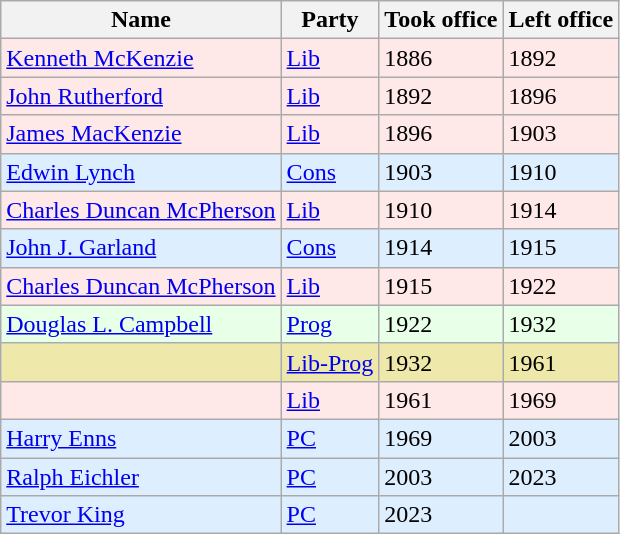<table class="wikitable">
<tr>
<th>Name</th>
<th>Party</th>
<th>Took office</th>
<th>Left office</th>
</tr>
<tr bgcolor=#FFE8E8>
<td><a href='#'>Kenneth McKenzie</a></td>
<td><a href='#'>Lib</a></td>
<td>1886</td>
<td>1892</td>
</tr>
<tr bgcolor=#FFE8E8>
<td><a href='#'>John Rutherford</a></td>
<td><a href='#'>Lib</a></td>
<td>1892</td>
<td>1896</td>
</tr>
<tr bgcolor=#FFE8E8>
<td><a href='#'>James MacKenzie</a></td>
<td><a href='#'>Lib</a></td>
<td>1896</td>
<td>1903</td>
</tr>
<tr bgcolor=#DDEEFF>
<td><a href='#'>Edwin Lynch</a></td>
<td><a href='#'>Cons</a></td>
<td>1903</td>
<td>1910</td>
</tr>
<tr bgcolor=#FFE8E8>
<td><a href='#'>Charles Duncan McPherson</a></td>
<td><a href='#'>Lib</a></td>
<td>1910</td>
<td>1914</td>
</tr>
<tr bgcolor=#DDEEFF>
<td><a href='#'>John J. Garland</a></td>
<td><a href='#'>Cons</a></td>
<td>1914</td>
<td>1915</td>
</tr>
<tr bgcolor=#FFE8E8>
<td><a href='#'>Charles Duncan McPherson</a></td>
<td><a href='#'>Lib</a></td>
<td>1915</td>
<td>1922</td>
</tr>
<tr bgcolor=#E8FFE8>
<td><a href='#'>Douglas L. Campbell</a></td>
<td><a href='#'>Prog</a></td>
<td>1922</td>
<td>1932</td>
</tr>
<tr bgcolor=#eee8aa>
<td></td>
<td><a href='#'>Lib-Prog</a></td>
<td>1932</td>
<td>1961</td>
</tr>
<tr bgcolor=#FFE8E8>
<td></td>
<td><a href='#'>Lib</a></td>
<td>1961</td>
<td>1969</td>
</tr>
<tr bgcolor=#DDEEFF>
<td><a href='#'>Harry Enns</a></td>
<td><a href='#'>PC</a></td>
<td>1969</td>
<td>2003</td>
</tr>
<tr bgcolor=#DDEEFF>
<td><a href='#'>Ralph Eichler</a></td>
<td><a href='#'>PC</a></td>
<td>2003</td>
<td>2023</td>
</tr>
<tr bgcolor=#DDEEFF>
<td><a href='#'>Trevor King</a></td>
<td><a href='#'>PC</a></td>
<td>2023</td>
<td></td>
</tr>
</table>
